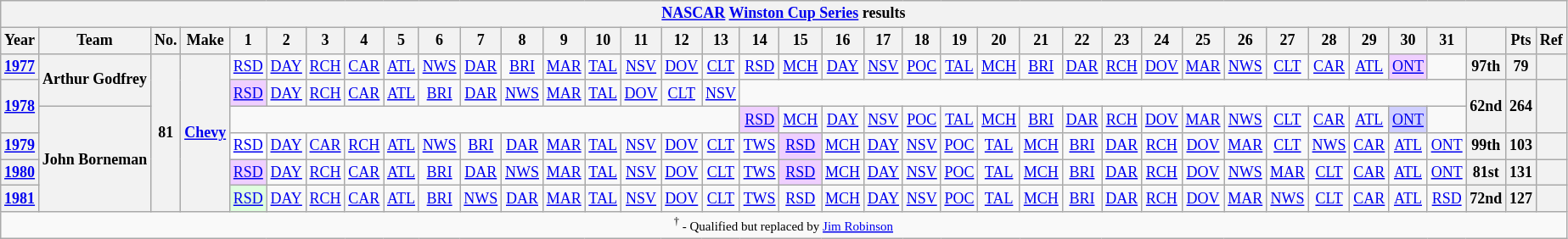<table class="wikitable" style="text-align:center; font-size:75%">
<tr>
<th colspan=45><a href='#'>NASCAR</a> <a href='#'>Winston Cup Series</a> results</th>
</tr>
<tr>
<th>Year</th>
<th>Team</th>
<th>No.</th>
<th>Make</th>
<th>1</th>
<th>2</th>
<th>3</th>
<th>4</th>
<th>5</th>
<th>6</th>
<th>7</th>
<th>8</th>
<th>9</th>
<th>10</th>
<th>11</th>
<th>12</th>
<th>13</th>
<th>14</th>
<th>15</th>
<th>16</th>
<th>17</th>
<th>18</th>
<th>19</th>
<th>20</th>
<th>21</th>
<th>22</th>
<th>23</th>
<th>24</th>
<th>25</th>
<th>26</th>
<th>27</th>
<th>28</th>
<th>29</th>
<th>30</th>
<th>31</th>
<th></th>
<th>Pts</th>
<th>Ref</th>
</tr>
<tr>
<th><a href='#'>1977</a></th>
<th rowspan=2>Arthur Godfrey</th>
<th rowspan=6>81</th>
<th rowspan=6><a href='#'>Chevy</a></th>
<td><a href='#'>RSD</a></td>
<td><a href='#'>DAY</a></td>
<td><a href='#'>RCH</a></td>
<td><a href='#'>CAR</a></td>
<td><a href='#'>ATL</a></td>
<td><a href='#'>NWS</a></td>
<td><a href='#'>DAR</a></td>
<td><a href='#'>BRI</a></td>
<td><a href='#'>MAR</a></td>
<td><a href='#'>TAL</a></td>
<td><a href='#'>NSV</a></td>
<td><a href='#'>DOV</a></td>
<td><a href='#'>CLT</a></td>
<td><a href='#'>RSD</a></td>
<td><a href='#'>MCH</a></td>
<td><a href='#'>DAY</a></td>
<td><a href='#'>NSV</a></td>
<td><a href='#'>POC</a></td>
<td><a href='#'>TAL</a></td>
<td><a href='#'>MCH</a></td>
<td><a href='#'>BRI</a></td>
<td><a href='#'>DAR</a></td>
<td><a href='#'>RCH</a></td>
<td><a href='#'>DOV</a></td>
<td><a href='#'>MAR</a></td>
<td><a href='#'>NWS</a></td>
<td><a href='#'>CLT</a></td>
<td><a href='#'>CAR</a></td>
<td><a href='#'>ATL</a></td>
<td style="background:#EFCFFF;"><a href='#'>ONT</a><br></td>
<td></td>
<th>97th</th>
<th>79</th>
<th></th>
</tr>
<tr>
<th rowspan=2><a href='#'>1978</a></th>
<td style="background:#EFCFFF;"><a href='#'>RSD</a><br></td>
<td><a href='#'>DAY</a></td>
<td><a href='#'>RCH</a></td>
<td><a href='#'>CAR</a></td>
<td><a href='#'>ATL</a></td>
<td><a href='#'>BRI</a></td>
<td><a href='#'>DAR</a></td>
<td><a href='#'>NWS</a></td>
<td><a href='#'>MAR</a></td>
<td><a href='#'>TAL</a></td>
<td><a href='#'>DOV</a></td>
<td><a href='#'>CLT</a></td>
<td><a href='#'>NSV</a></td>
<td colspan=18></td>
<th rowspan=2>62nd</th>
<th rowspan=2>264</th>
<th rowspan=2></th>
</tr>
<tr>
<th rowspan=4>John Borneman</th>
<td colspan=13></td>
<td style="background:#EFCFFF;"><a href='#'>RSD</a><br></td>
<td><a href='#'>MCH</a></td>
<td><a href='#'>DAY</a></td>
<td><a href='#'>NSV</a></td>
<td><a href='#'>POC</a></td>
<td><a href='#'>TAL</a></td>
<td><a href='#'>MCH</a></td>
<td><a href='#'>BRI</a></td>
<td><a href='#'>DAR</a></td>
<td><a href='#'>RCH</a></td>
<td><a href='#'>DOV</a></td>
<td><a href='#'>MAR</a></td>
<td><a href='#'>NWS</a></td>
<td><a href='#'>CLT</a></td>
<td><a href='#'>CAR</a></td>
<td><a href='#'>ATL</a></td>
<td style="background:#CFCFFF;"><a href='#'>ONT</a><br></td>
<td></td>
</tr>
<tr>
<th><a href='#'>1979</a></th>
<td style="background:#FFFFFF;"><a href='#'>RSD</a><br></td>
<td><a href='#'>DAY</a></td>
<td><a href='#'>CAR</a></td>
<td><a href='#'>RCH</a></td>
<td><a href='#'>ATL</a></td>
<td><a href='#'>NWS</a></td>
<td><a href='#'>BRI</a></td>
<td><a href='#'>DAR</a></td>
<td><a href='#'>MAR</a></td>
<td><a href='#'>TAL</a></td>
<td><a href='#'>NSV</a></td>
<td><a href='#'>DOV</a></td>
<td><a href='#'>CLT</a></td>
<td><a href='#'>TWS</a></td>
<td style="background:#EFCFFF;"><a href='#'>RSD</a><br></td>
<td><a href='#'>MCH</a></td>
<td><a href='#'>DAY</a></td>
<td><a href='#'>NSV</a></td>
<td><a href='#'>POC</a></td>
<td><a href='#'>TAL</a></td>
<td><a href='#'>MCH</a></td>
<td><a href='#'>BRI</a></td>
<td><a href='#'>DAR</a></td>
<td><a href='#'>RCH</a></td>
<td><a href='#'>DOV</a></td>
<td><a href='#'>MAR</a></td>
<td><a href='#'>CLT</a></td>
<td><a href='#'>NWS</a></td>
<td><a href='#'>CAR</a></td>
<td><a href='#'>ATL</a></td>
<td><a href='#'>ONT</a></td>
<th>99th</th>
<th>103</th>
<th></th>
</tr>
<tr>
<th><a href='#'>1980</a></th>
<td style="background:#EFCFFF;"><a href='#'>RSD</a><br></td>
<td><a href='#'>DAY</a></td>
<td><a href='#'>RCH</a></td>
<td><a href='#'>CAR</a></td>
<td><a href='#'>ATL</a></td>
<td><a href='#'>BRI</a></td>
<td><a href='#'>DAR</a></td>
<td><a href='#'>NWS</a></td>
<td><a href='#'>MAR</a></td>
<td><a href='#'>TAL</a></td>
<td><a href='#'>NSV</a></td>
<td><a href='#'>DOV</a></td>
<td><a href='#'>CLT</a></td>
<td><a href='#'>TWS</a></td>
<td style="background:#EFCFFF;"><a href='#'>RSD</a><br></td>
<td><a href='#'>MCH</a></td>
<td><a href='#'>DAY</a></td>
<td><a href='#'>NSV</a></td>
<td><a href='#'>POC</a></td>
<td><a href='#'>TAL</a></td>
<td><a href='#'>MCH</a></td>
<td><a href='#'>BRI</a></td>
<td><a href='#'>DAR</a></td>
<td><a href='#'>RCH</a></td>
<td><a href='#'>DOV</a></td>
<td><a href='#'>NWS</a></td>
<td><a href='#'>MAR</a></td>
<td><a href='#'>CLT</a></td>
<td><a href='#'>CAR</a></td>
<td><a href='#'>ATL</a></td>
<td><a href='#'>ONT</a></td>
<th>81st</th>
<th>131</th>
<th></th>
</tr>
<tr>
<th><a href='#'>1981</a></th>
<td style="background:#DFFFDF;"><a href='#'>RSD</a><br></td>
<td><a href='#'>DAY</a></td>
<td><a href='#'>RCH</a></td>
<td><a href='#'>CAR</a></td>
<td><a href='#'>ATL</a></td>
<td><a href='#'>BRI</a></td>
<td><a href='#'>NWS</a></td>
<td><a href='#'>DAR</a></td>
<td><a href='#'>MAR</a></td>
<td><a href='#'>TAL</a></td>
<td><a href='#'>NSV</a></td>
<td><a href='#'>DOV</a></td>
<td><a href='#'>CLT</a></td>
<td><a href='#'>TWS</a></td>
<td><a href='#'>RSD</a></td>
<td><a href='#'>MCH</a></td>
<td><a href='#'>DAY</a></td>
<td><a href='#'>NSV</a></td>
<td><a href='#'>POC</a></td>
<td><a href='#'>TAL</a></td>
<td><a href='#'>MCH</a></td>
<td><a href='#'>BRI</a></td>
<td><a href='#'>DAR</a></td>
<td><a href='#'>RCH</a></td>
<td><a href='#'>DOV</a></td>
<td><a href='#'>MAR</a></td>
<td><a href='#'>NWS</a></td>
<td><a href='#'>CLT</a></td>
<td><a href='#'>CAR</a></td>
<td><a href='#'>ATL</a></td>
<td><a href='#'>RSD</a></td>
<th>72nd</th>
<th>127</th>
<th></th>
</tr>
<tr>
<td colspan=42><small><sup>†</sup> - Qualified but replaced by <a href='#'>Jim Robinson</a></small></td>
</tr>
</table>
